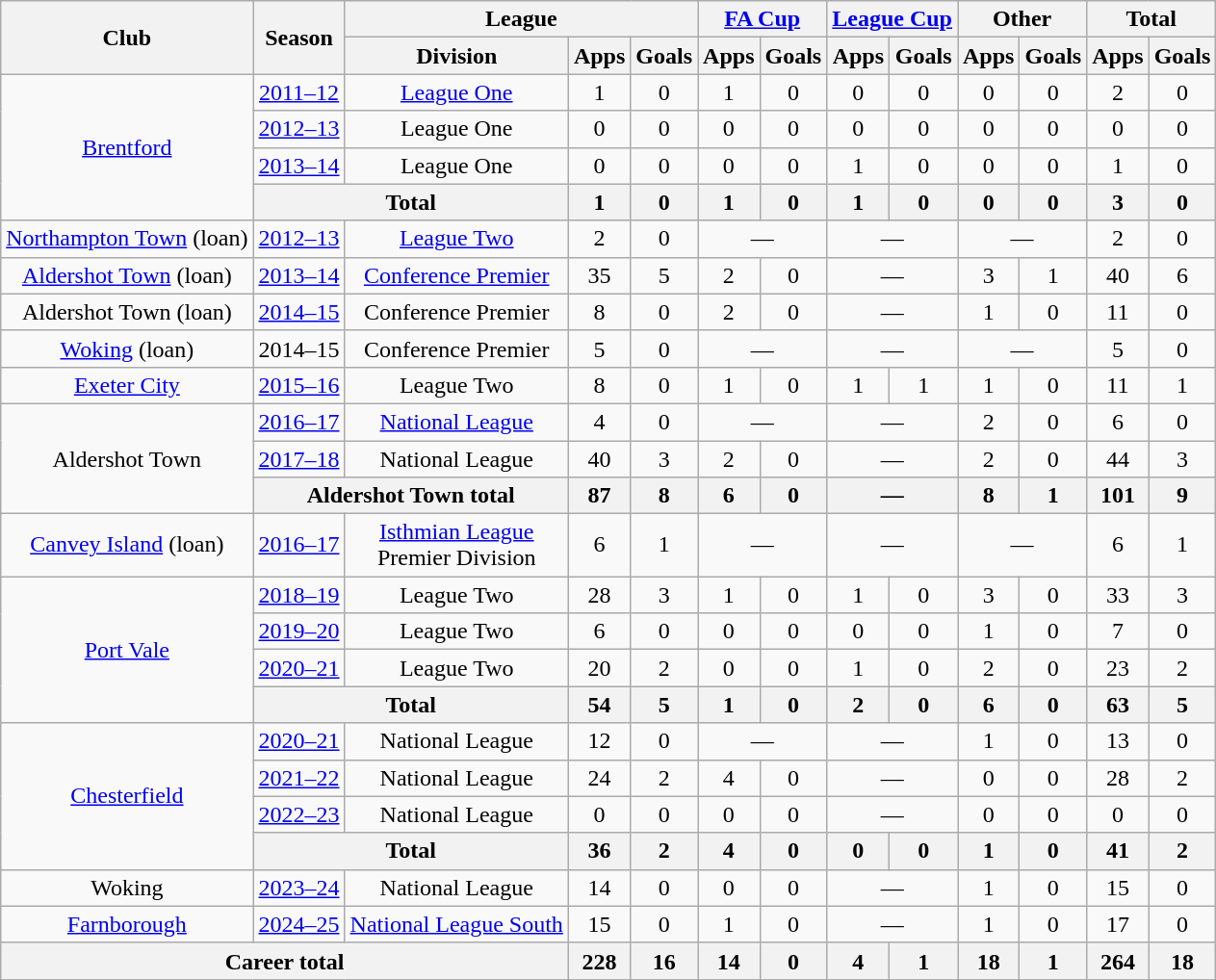<table class="wikitable" style="text-align:center">
<tr>
<th rowspan="2">Club</th>
<th rowspan="2">Season</th>
<th colspan="3">League</th>
<th colspan="2"><a href='#'>FA Cup</a></th>
<th colspan="2"><a href='#'>League Cup</a></th>
<th colspan="2">Other</th>
<th colspan="2">Total</th>
</tr>
<tr>
<th>Division</th>
<th>Apps</th>
<th>Goals</th>
<th>Apps</th>
<th>Goals</th>
<th>Apps</th>
<th>Goals</th>
<th>Apps</th>
<th>Goals</th>
<th>Apps</th>
<th>Goals</th>
</tr>
<tr>
<td rowspan="4"><a href='#'>Brentford</a></td>
<td><a href='#'>2011–12</a></td>
<td><a href='#'>League One</a></td>
<td>1</td>
<td>0</td>
<td>1</td>
<td>0</td>
<td>0</td>
<td>0</td>
<td>0</td>
<td>0</td>
<td>2</td>
<td>0</td>
</tr>
<tr>
<td><a href='#'>2012–13</a></td>
<td>League One</td>
<td>0</td>
<td>0</td>
<td>0</td>
<td>0</td>
<td>0</td>
<td>0</td>
<td>0</td>
<td>0</td>
<td>0</td>
<td>0</td>
</tr>
<tr>
<td><a href='#'>2013–14</a></td>
<td>League One</td>
<td>0</td>
<td>0</td>
<td>0</td>
<td>0</td>
<td>1</td>
<td>0</td>
<td>0</td>
<td>0</td>
<td>1</td>
<td>0</td>
</tr>
<tr>
<th colspan="2">Total</th>
<th>1</th>
<th>0</th>
<th>1</th>
<th>0</th>
<th>1</th>
<th>0</th>
<th>0</th>
<th>0</th>
<th>3</th>
<th>0</th>
</tr>
<tr>
<td><a href='#'>Northampton Town</a> (loan)</td>
<td><a href='#'>2012–13</a></td>
<td><a href='#'>League Two</a></td>
<td>2</td>
<td>0</td>
<td colspan="2">—</td>
<td colspan="2">—</td>
<td colspan="2">—</td>
<td>2</td>
<td>0</td>
</tr>
<tr>
<td><a href='#'>Aldershot Town</a> (loan)</td>
<td><a href='#'>2013–14</a></td>
<td><a href='#'>Conference Premier</a></td>
<td>35</td>
<td>5</td>
<td>2</td>
<td>0</td>
<td colspan="2">—</td>
<td>3</td>
<td>1</td>
<td>40</td>
<td>6</td>
</tr>
<tr>
<td>Aldershot Town (loan)</td>
<td><a href='#'>2014–15</a></td>
<td>Conference Premier</td>
<td>8</td>
<td>0</td>
<td>2</td>
<td>0</td>
<td colspan="2">—</td>
<td>1</td>
<td>0</td>
<td>11</td>
<td>0</td>
</tr>
<tr>
<td><a href='#'>Woking</a> (loan)</td>
<td>2014–15</td>
<td>Conference Premier</td>
<td>5</td>
<td>0</td>
<td colspan="2">—</td>
<td colspan="2">—</td>
<td colspan="2">—</td>
<td>5</td>
<td>0</td>
</tr>
<tr>
<td><a href='#'>Exeter City</a></td>
<td><a href='#'>2015–16</a></td>
<td>League Two</td>
<td>8</td>
<td>0</td>
<td>1</td>
<td>0</td>
<td>1</td>
<td>1</td>
<td>1</td>
<td>0</td>
<td>11</td>
<td>1</td>
</tr>
<tr>
<td rowspan="3">Aldershot Town</td>
<td><a href='#'>2016–17</a></td>
<td><a href='#'>National League</a></td>
<td>4</td>
<td>0</td>
<td colspan="2">—</td>
<td colspan="2">—</td>
<td>2</td>
<td>0</td>
<td>6</td>
<td>0</td>
</tr>
<tr>
<td><a href='#'>2017–18</a></td>
<td>National League</td>
<td>40</td>
<td>3</td>
<td>2</td>
<td>0</td>
<td colspan="2">—</td>
<td>2</td>
<td>0</td>
<td>44</td>
<td>3</td>
</tr>
<tr>
<th colspan="2">Aldershot Town total</th>
<th>87</th>
<th>8</th>
<th>6</th>
<th>0</th>
<th colspan="2">—</th>
<th>8</th>
<th>1</th>
<th>101</th>
<th>9</th>
</tr>
<tr>
<td><a href='#'>Canvey Island</a> (loan)</td>
<td><a href='#'>2016–17</a></td>
<td><a href='#'>Isthmian League</a><br>Premier Division</td>
<td>6</td>
<td>1</td>
<td colspan="2">—</td>
<td colspan="2">—</td>
<td colspan="2">—</td>
<td>6</td>
<td>1</td>
</tr>
<tr>
<td rowspan="4"><a href='#'>Port Vale</a></td>
<td><a href='#'>2018–19</a></td>
<td>League Two</td>
<td>28</td>
<td>3</td>
<td>1</td>
<td>0</td>
<td>1</td>
<td>0</td>
<td>3</td>
<td>0</td>
<td>33</td>
<td>3</td>
</tr>
<tr>
<td><a href='#'>2019–20</a></td>
<td>League Two</td>
<td>6</td>
<td>0</td>
<td>0</td>
<td>0</td>
<td>0</td>
<td>0</td>
<td>1</td>
<td>0</td>
<td>7</td>
<td>0</td>
</tr>
<tr>
<td><a href='#'>2020–21</a></td>
<td>League Two</td>
<td>20</td>
<td>2</td>
<td>0</td>
<td>0</td>
<td>1</td>
<td>0</td>
<td>2</td>
<td>0</td>
<td>23</td>
<td>2</td>
</tr>
<tr>
<th colspan="2">Total</th>
<th>54</th>
<th>5</th>
<th>1</th>
<th>0</th>
<th>2</th>
<th>0</th>
<th>6</th>
<th>0</th>
<th>63</th>
<th>5</th>
</tr>
<tr>
<td rowspan="4"><a href='#'>Chesterfield</a></td>
<td><a href='#'>2020–21</a></td>
<td>National League</td>
<td>12</td>
<td>0</td>
<td colspan="2">—</td>
<td colspan="2">—</td>
<td>1</td>
<td>0</td>
<td>13</td>
<td>0</td>
</tr>
<tr>
<td><a href='#'>2021–22</a></td>
<td>National League</td>
<td>24</td>
<td>2</td>
<td>4</td>
<td>0</td>
<td colspan="2">—</td>
<td>0</td>
<td>0</td>
<td>28</td>
<td>2</td>
</tr>
<tr>
<td><a href='#'>2022–23</a></td>
<td>National League</td>
<td>0</td>
<td>0</td>
<td>0</td>
<td>0</td>
<td colspan="2">—</td>
<td>0</td>
<td>0</td>
<td>0</td>
<td>0</td>
</tr>
<tr>
<th colspan="2">Total</th>
<th>36</th>
<th>2</th>
<th>4</th>
<th>0</th>
<th>0</th>
<th>0</th>
<th>1</th>
<th>0</th>
<th>41</th>
<th>2</th>
</tr>
<tr>
<td>Woking</td>
<td><a href='#'>2023–24</a></td>
<td>National League</td>
<td>14</td>
<td>0</td>
<td>0</td>
<td>0</td>
<td colspan="2">—</td>
<td>1</td>
<td>0</td>
<td>15</td>
<td>0</td>
</tr>
<tr>
<td><a href='#'>Farnborough</a></td>
<td><a href='#'>2024–25</a></td>
<td><a href='#'>National League South</a></td>
<td>15</td>
<td>0</td>
<td>1</td>
<td>0</td>
<td colspan="2">—</td>
<td>1</td>
<td>0</td>
<td>17</td>
<td>0</td>
</tr>
<tr>
<th colspan="3">Career total</th>
<th>228</th>
<th>16</th>
<th>14</th>
<th>0</th>
<th>4</th>
<th>1</th>
<th>18</th>
<th>1</th>
<th>264</th>
<th>18</th>
</tr>
</table>
